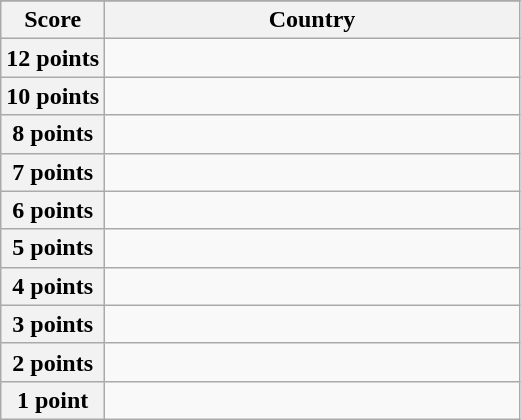<table class="wikitable">
<tr>
</tr>
<tr>
<th scope="col" width="20%">Score</th>
<th scope="col">Country</th>
</tr>
<tr>
<th scope="row">12 points</th>
<td></td>
</tr>
<tr>
<th scope="row">10 points</th>
<td></td>
</tr>
<tr>
<th scope="row">8 points</th>
<td></td>
</tr>
<tr>
<th scope="row">7 points</th>
<td></td>
</tr>
<tr>
<th scope="row">6 points</th>
<td></td>
</tr>
<tr>
<th scope="row">5 points</th>
<td></td>
</tr>
<tr>
<th scope="row">4 points</th>
<td></td>
</tr>
<tr>
<th scope="row">3 points</th>
<td></td>
</tr>
<tr>
<th scope="row">2 points</th>
<td></td>
</tr>
<tr>
<th scope="row">1 point</th>
<td></td>
</tr>
</table>
